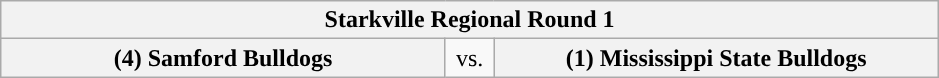<table class="wikitable">
<tr>
<th style="width: 604px;" colspan=3>Starkville Regional Round 1</th>
</tr>
<tr>
<th style="width: 289px; ">(4) Samford Bulldogs</th>
<td style="width: 25px; text-align:center">vs.</td>
<th style="width: 289px; ">(1) Mississippi State Bulldogs</th>
</tr>
</table>
